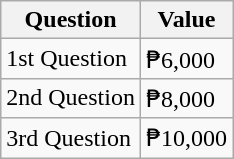<table class="wikitable" border="1">
<tr>
<th>Question</th>
<th>Value</th>
</tr>
<tr>
<td>1st Question</td>
<td>₱6,000</td>
</tr>
<tr>
<td>2nd Question</td>
<td>₱8,000</td>
</tr>
<tr>
<td>3rd Question</td>
<td>₱10,000</td>
</tr>
</table>
